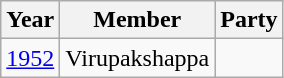<table class="wikitable sortable">
<tr>
<th>Year</th>
<th>Member</th>
<th colspan="2">Party</th>
</tr>
<tr>
<td><a href='#'>1952</a></td>
<td>Virupakshappa</td>
<td></td>
</tr>
</table>
